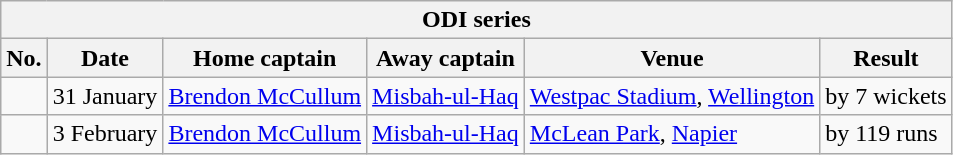<table class="wikitable">
<tr>
<th colspan="9">ODI series</th>
</tr>
<tr>
<th>No.</th>
<th>Date</th>
<th>Home captain</th>
<th>Away captain</th>
<th>Venue</th>
<th>Result</th>
</tr>
<tr>
<td></td>
<td>31 January</td>
<td><a href='#'>Brendon McCullum</a></td>
<td><a href='#'>Misbah-ul-Haq</a></td>
<td><a href='#'>Westpac Stadium</a>, <a href='#'>Wellington</a></td>
<td> by 7 wickets</td>
</tr>
<tr>
<td></td>
<td>3 February</td>
<td><a href='#'>Brendon McCullum</a></td>
<td><a href='#'>Misbah-ul-Haq</a></td>
<td><a href='#'>McLean Park</a>, <a href='#'>Napier</a></td>
<td> by 119 runs</td>
</tr>
</table>
